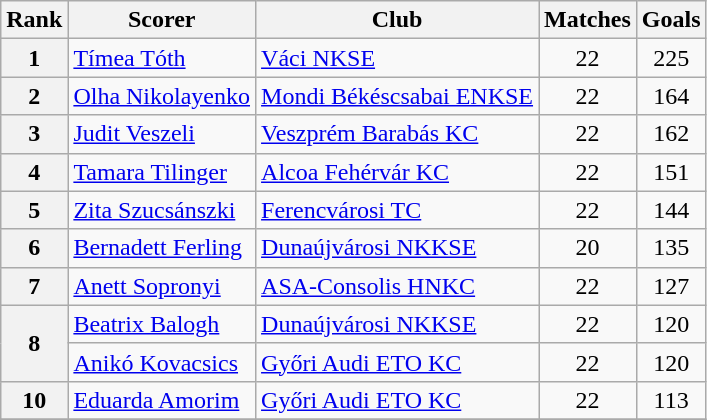<table class="wikitable" style="text-align:center">
<tr>
<th>Rank</th>
<th>Scorer</th>
<th>Club</th>
<th>Matches</th>
<th>Goals</th>
</tr>
<tr>
<th rowspan="1">1</th>
<td align="left"> <a href='#'>Tímea Tóth</a></td>
<td align="left"><a href='#'>Váci NKSE</a></td>
<td>22</td>
<td>225</td>
</tr>
<tr>
<th rowspan="1">2</th>
<td align="left"> <a href='#'>Olha Nikolayenko</a></td>
<td align="left"><a href='#'>Mondi Békéscsabai ENKSE</a></td>
<td>22</td>
<td>164</td>
</tr>
<tr>
<th rowspan="1">3</th>
<td align="left"> <a href='#'>Judit Veszeli</a></td>
<td align="left"><a href='#'>Veszprém Barabás KC</a></td>
<td>22</td>
<td>162</td>
</tr>
<tr>
<th rowspan="1">4</th>
<td align="left"> <a href='#'>Tamara Tilinger</a></td>
<td align="left"><a href='#'>Alcoa Fehérvár KC</a></td>
<td>22</td>
<td>151</td>
</tr>
<tr>
<th rowspan="1">5</th>
<td align="left"> <a href='#'>Zita Szucsánszki</a></td>
<td align="left"><a href='#'>Ferencvárosi TC</a></td>
<td>22</td>
<td>144</td>
</tr>
<tr>
<th rowspan="1">6</th>
<td align="left"> <a href='#'>Bernadett Ferling</a></td>
<td align="left"><a href='#'>Dunaújvárosi NKKSE</a></td>
<td>20</td>
<td>135</td>
</tr>
<tr>
<th rowspan="1">7</th>
<td align="left"> <a href='#'>Anett Sopronyi</a></td>
<td align="left"><a href='#'>ASA-Consolis HNKC</a></td>
<td>22</td>
<td>127</td>
</tr>
<tr>
<th rowspan="2">8</th>
<td align="left"> <a href='#'>Beatrix Balogh</a></td>
<td align="left"><a href='#'>Dunaújvárosi NKKSE</a></td>
<td>22</td>
<td>120</td>
</tr>
<tr>
<td align="left"> <a href='#'>Anikó Kovacsics</a></td>
<td align="left"><a href='#'>Győri Audi ETO KC</a></td>
<td>22</td>
<td>120</td>
</tr>
<tr>
<th rowspan="1">10</th>
<td align="left"> <a href='#'>Eduarda Amorim</a></td>
<td align="left"><a href='#'>Győri Audi ETO KC</a></td>
<td>22</td>
<td>113</td>
</tr>
<tr>
</tr>
</table>
